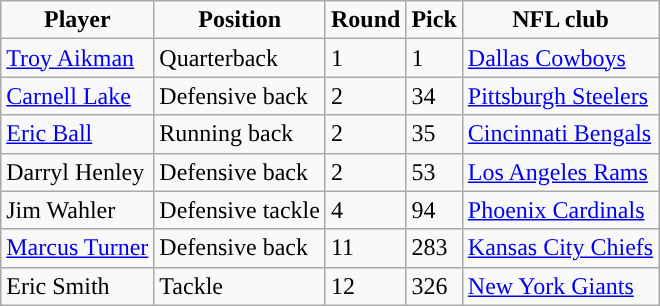<table class="wikitable">
<tr align="center">
<td><strong>Player</strong></td>
<td><strong>Position</strong></td>
<td><strong>Round</strong></td>
<td><strong>Pick</strong></td>
<td><strong>NFL club</strong></td>
</tr>
<tr>
<td><a href='#'>Troy Aikman</a></td>
<td>Quarterback</td>
<td>1</td>
<td>1</td>
<td><a href='#'>Dallas Cowboys</a></td>
</tr>
<tr>
<td><a href='#'>Carnell Lake</a></td>
<td>Defensive back</td>
<td>2</td>
<td>34</td>
<td><a href='#'>Pittsburgh Steelers</a></td>
</tr>
<tr>
<td><a href='#'>Eric Ball</a></td>
<td>Running back</td>
<td>2</td>
<td>35</td>
<td><a href='#'>Cincinnati Bengals</a></td>
</tr>
<tr>
<td>Darryl Henley</td>
<td>Defensive back</td>
<td>2</td>
<td>53</td>
<td><a href='#'>Los Angeles Rams</a></td>
</tr>
<tr>
<td>Jim Wahler</td>
<td>Defensive tackle</td>
<td>4</td>
<td>94</td>
<td><a href='#'>Phoenix Cardinals</a></td>
</tr>
<tr>
<td><a href='#'>Marcus Turner</a></td>
<td>Defensive back</td>
<td>11</td>
<td>283</td>
<td><a href='#'>Kansas City Chiefs</a></td>
</tr>
<tr>
<td>Eric Smith</td>
<td>Tackle</td>
<td>12</td>
<td>326</td>
<td><a href='#'>New York Giants</a></td>
</tr>
</table>
